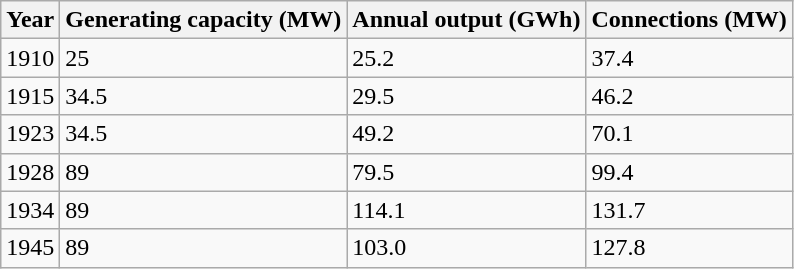<table class="wikitable">
<tr>
<th>Year</th>
<th>Generating capacity (MW)</th>
<th>Annual output (GWh)</th>
<th>Connections (MW)</th>
</tr>
<tr>
<td>1910</td>
<td>25</td>
<td>25.2</td>
<td>37.4</td>
</tr>
<tr>
<td>1915</td>
<td>34.5</td>
<td>29.5</td>
<td>46.2</td>
</tr>
<tr>
<td>1923</td>
<td>34.5</td>
<td>49.2</td>
<td>70.1</td>
</tr>
<tr>
<td>1928</td>
<td>89</td>
<td>79.5</td>
<td>99.4</td>
</tr>
<tr>
<td>1934</td>
<td>89</td>
<td>114.1</td>
<td>131.7</td>
</tr>
<tr>
<td>1945</td>
<td>89</td>
<td>103.0</td>
<td>127.8</td>
</tr>
</table>
